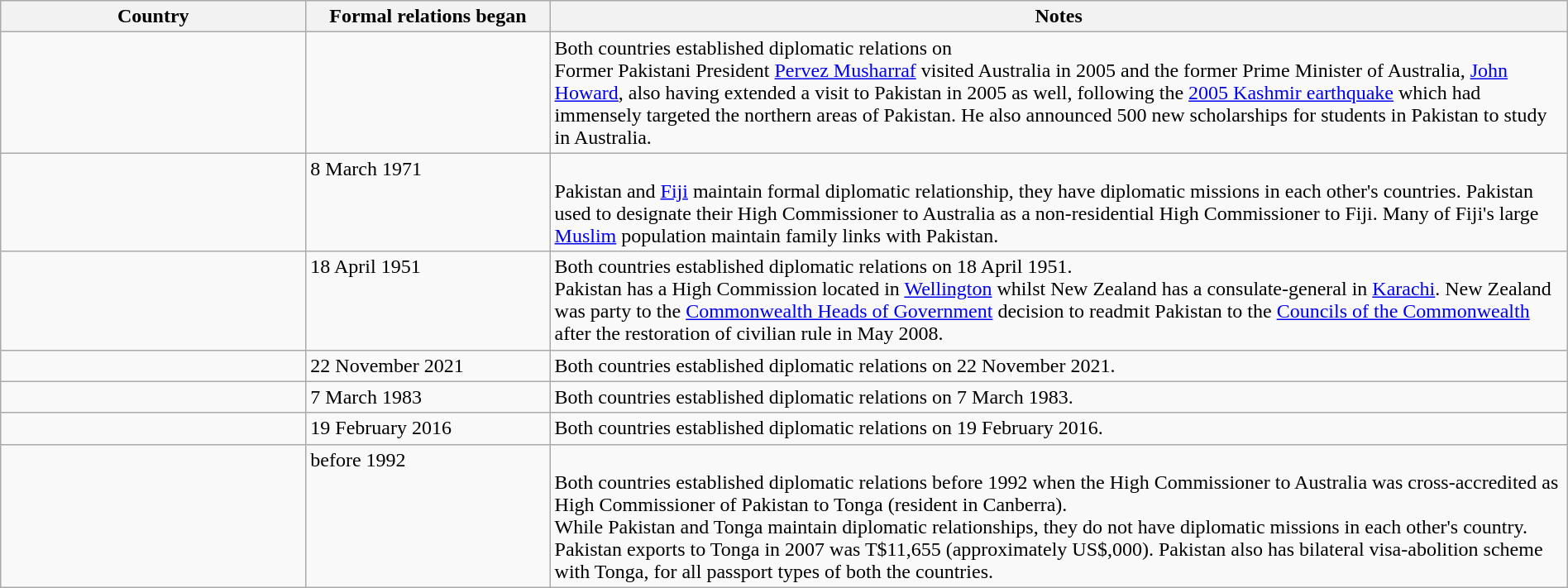<table class="wikitable sortable" style="width:100%; margin:auto;">
<tr>
<th style="width:15%;">Country</th>
<th style="width:12%;">Formal relations began</th>
<th style="width:50%;">Notes</th>
</tr>
<tr valign="top">
<td></td>
<td></td>
<td>Both countries established diplomatic relations on <br>Former Pakistani President <a href='#'>Pervez Musharraf</a> visited Australia in 2005 and the former Prime Minister of Australia, <a href='#'>John Howard</a>, also having extended a visit to Pakistan in 2005 as well, following the <a href='#'>2005 Kashmir earthquake</a> which had immensely targeted the northern areas of Pakistan. He also announced 500 new scholarships for students in Pakistan to study in Australia.</td>
</tr>
<tr valign="top">
<td></td>
<td>8 March 1971</td>
<td><br>Pakistan and <a href='#'>Fiji</a> maintain formal diplomatic relationship, they have diplomatic missions in each other's countries. Pakistan used to designate their High Commissioner to Australia as a non-residential High Commissioner to Fiji. Many of Fiji's large <a href='#'>Muslim</a> population maintain family links with Pakistan.</td>
</tr>
<tr valign="top">
<td></td>
<td>18 April 1951</td>
<td>Both countries established diplomatic relations on 18 April 1951.<br>Pakistan has a High Commission located in <a href='#'>Wellington</a> whilst New Zealand has a consulate-general in <a href='#'>Karachi</a>. New Zealand was party to the <a href='#'>Commonwealth Heads of Government</a> decision to readmit Pakistan to the <a href='#'>Councils of the Commonwealth</a> after the restoration of civilian rule in May 2008.</td>
</tr>
<tr>
<td></td>
<td>22 November 2021</td>
<td>Both countries established diplomatic relations on 22 November 2021.</td>
</tr>
<tr>
<td></td>
<td>7 March 1983</td>
<td>Both countries established diplomatic relations on 7 March 1983.</td>
</tr>
<tr>
<td></td>
<td>19 February 2016</td>
<td>Both countries established diplomatic relations on 19 February 2016.</td>
</tr>
<tr valign="top">
<td></td>
<td>before 1992</td>
<td><br>Both countries established diplomatic relations before 1992 when the High Commissioner to Australia was cross-accredited as High Commissioner of Pakistan to Tonga (resident in Canberra).<br>While Pakistan and Tonga maintain diplomatic relationships, they do not have diplomatic missions in each other's country. Pakistan exports to Tonga in 2007 was T$11,655 (approximately US$,000). Pakistan also has bilateral visa-abolition scheme with Tonga, for all passport types of both the countries.</td>
</tr>
</table>
